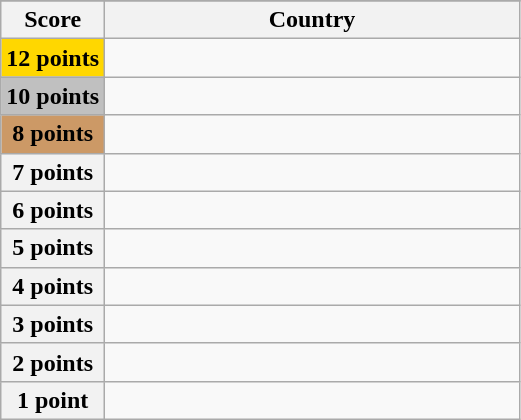<table class="wikitable">
<tr>
</tr>
<tr>
<th scope="col" width="20%">Score</th>
<th scope="col">Country</th>
</tr>
<tr>
<th scope="row" style="background:gold">12 points</th>
<td></td>
</tr>
<tr>
<th scope="row" style="background:silver">10 points</th>
<td></td>
</tr>
<tr>
<th scope="row" style="background:#CC9966">8 points</th>
<td></td>
</tr>
<tr>
<th scope="row">7 points</th>
<td></td>
</tr>
<tr>
<th scope="row">6 points</th>
<td></td>
</tr>
<tr>
<th scope="row">5 points</th>
<td></td>
</tr>
<tr>
<th scope="row">4 points</th>
<td></td>
</tr>
<tr>
<th scope="row">3 points</th>
<td></td>
</tr>
<tr>
<th scope="row">2 points</th>
<td></td>
</tr>
<tr>
<th scope="row">1 point</th>
<td></td>
</tr>
</table>
